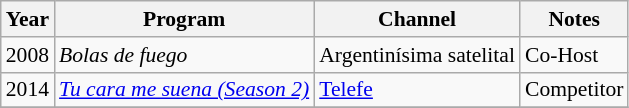<table class="wikitable" style="font-size: 90%;">
<tr>
<th>Year</th>
<th>Program</th>
<th>Channel</th>
<th>Notes</th>
</tr>
<tr>
<td>2008</td>
<td><em>Bolas de fuego</em></td>
<td>Argentinísima satelital</td>
<td>Co-Host</td>
</tr>
<tr>
<td>2014</td>
<td><em><a href='#'>Tu cara me suena (Season 2)</a></em></td>
<td><a href='#'>Telefe</a></td>
<td>Competitor</td>
</tr>
<tr>
</tr>
</table>
